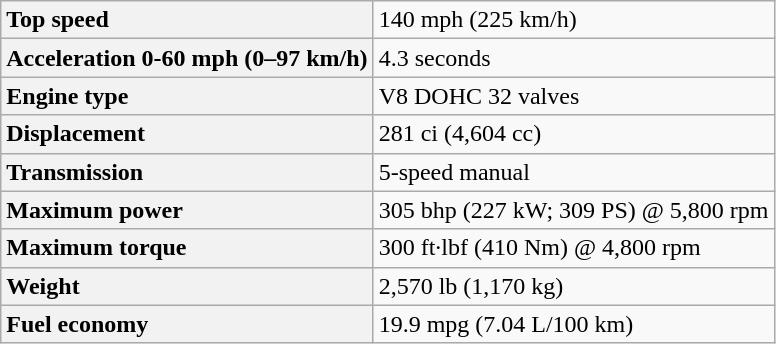<table class=wikitable>
<tr>
<th style="text-align:left;">Top speed</th>
<td>140 mph (225 km/h)</td>
</tr>
<tr>
<th style="text-align:left;">Acceleration 0-60 mph (0–97 km/h)</th>
<td>4.3 seconds</td>
</tr>
<tr>
<th style="text-align:left;">Engine type</th>
<td>V8 DOHC 32 valves</td>
</tr>
<tr>
<th style="text-align:left;">Displacement</th>
<td>281 ci (4,604 cc)</td>
</tr>
<tr>
<th style="text-align:left;">Transmission</th>
<td>5-speed manual</td>
</tr>
<tr>
<th style="text-align:left;">Maximum power</th>
<td>305 bhp (227 kW; 309 PS) @ 5,800 rpm</td>
</tr>
<tr>
<th style="text-align:left;">Maximum torque</th>
<td>300 ft·lbf (410 Nm) @ 4,800 rpm</td>
</tr>
<tr>
<th style="text-align:left;">Weight</th>
<td>2,570 lb (1,170 kg)</td>
</tr>
<tr>
<th style="text-align:left;">Fuel economy</th>
<td>19.9 mpg (7.04 L/100 km)</td>
</tr>
</table>
